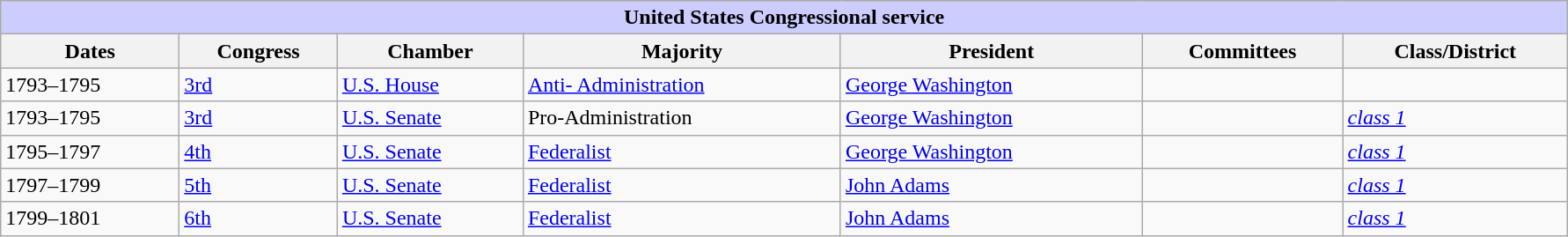<table class=wikitable style="width: 94%" style="text-align: center;" align="center">
<tr bgcolor=#cccccc>
<th colspan=7 style="background: #ccccff;">United States Congressional service</th>
</tr>
<tr>
<th><strong>Dates</strong></th>
<th><strong>Congress</strong></th>
<th><strong>Chamber</strong></th>
<th><strong>Majority</strong></th>
<th><strong>President</strong></th>
<th><strong>Committees</strong></th>
<th><strong>Class/District</strong></th>
</tr>
<tr>
<td>1793–1795</td>
<td><a href='#'>3rd</a></td>
<td><a href='#'>U.S. House</a></td>
<td><a href='#'>Anti- Administration</a></td>
<td><a href='#'>George Washington</a></td>
<td></td>
<td></td>
</tr>
<tr>
<td>1793–1795</td>
<td><a href='#'>3rd</a></td>
<td><a href='#'>U.S. Senate</a></td>
<td>Pro-Administration</td>
<td><a href='#'>George Washington</a></td>
<td></td>
<td><a href='#'><em>class 1</em></a></td>
</tr>
<tr>
<td>1795–1797</td>
<td><a href='#'>4th</a></td>
<td><a href='#'>U.S. Senate</a></td>
<td><a href='#'>Federalist</a></td>
<td><a href='#'>George Washington</a></td>
<td></td>
<td><a href='#'><em>class 1</em></a></td>
</tr>
<tr>
<td>1797–1799</td>
<td><a href='#'>5th</a></td>
<td><a href='#'>U.S. Senate</a></td>
<td><a href='#'>Federalist</a></td>
<td><a href='#'>John Adams</a></td>
<td></td>
<td><a href='#'><em>class 1</em></a></td>
</tr>
<tr>
<td>1799–1801</td>
<td><a href='#'>6th</a></td>
<td><a href='#'>U.S. Senate</a></td>
<td><a href='#'>Federalist</a></td>
<td><a href='#'>John Adams</a></td>
<td></td>
<td><a href='#'><em>class 1</em></a></td>
</tr>
</table>
